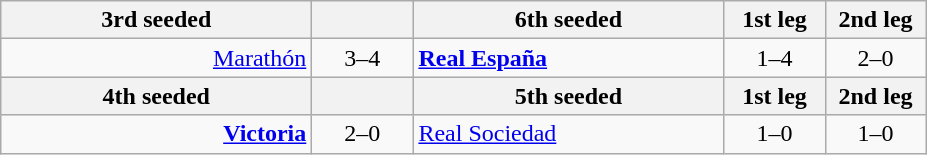<table class="wikitable">
<tr>
<th style="width:200px;">3rd seeded</th>
<th style="width:60px;"></th>
<th style="width:200px;">6th seeded</th>
<th style="width:60px;">1st leg</th>
<th style="width:60px;">2nd leg</th>
</tr>
<tr>
<td style="text-align:right;"><a href='#'>Marathón</a></td>
<td style="text-align:center;">3–4</td>
<td><a href='#'><strong>Real España</strong></a></td>
<td style="text-align:center;">1–4</td>
<td style="text-align:center;">2–0</td>
</tr>
<tr>
<th style="width:200px;">4th seeded</th>
<th style="width:60px;"></th>
<th style="width:200px;">5th seeded</th>
<th style="width:60px;">1st leg</th>
<th style="width:60px;">2nd leg</th>
</tr>
<tr>
<td style="text-align:right;"><a href='#'><strong>Victoria</strong></a></td>
<td style="text-align:center;">2–0</td>
<td><a href='#'>Real Sociedad</a></td>
<td style="text-align:center;">1–0</td>
<td style="text-align:center;">1–0</td>
</tr>
</table>
